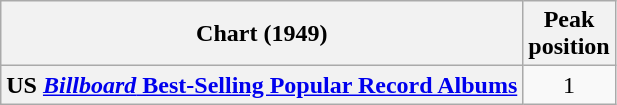<table class="wikitable plainrowheaders" style="text-align:center">
<tr>
<th scope="col">Chart (1949)</th>
<th scope="col">Peak<br>position</th>
</tr>
<tr>
<th scope="row" align="left">US <a href='#'><em>Billboard</em> Best-Selling Popular Record Albums</a></th>
<td>1</td>
</tr>
</table>
